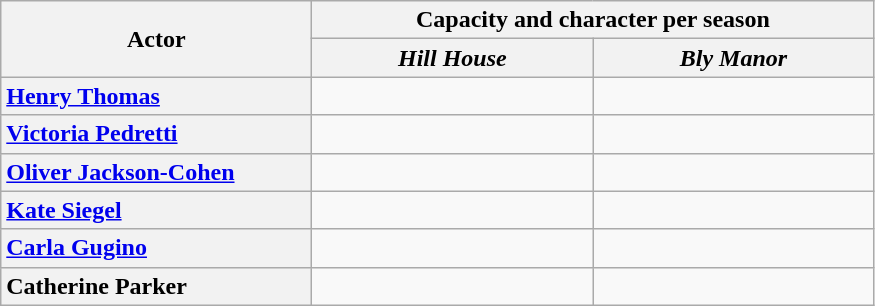<table class="wikitable plainrowheaders">
<tr>
<th scope="col" rowspan="2" width="200px">Actor</th>
<th colspan="4" scope="col">Capacity and character per season</th>
</tr>
<tr>
<th scope="col" style="width: 180px"><em>Hill House</em></th>
<th scope="col" style="width: 180px"><em>Bly Manor</em></th>
</tr>
<tr>
<th scope="row" style="text-align:left"><a href='#'>Henry Thomas</a></th>
<td></td>
<td></td>
</tr>
<tr>
<th scope="row" style="text-align:left"><a href='#'>Victoria Pedretti</a></th>
<td></td>
<td></td>
</tr>
<tr>
<th scope="row" style="text-align:left"><a href='#'>Oliver Jackson-Cohen</a></th>
<td></td>
<td></td>
</tr>
<tr>
<th scope="row" style="text-align:left"><a href='#'>Kate Siegel</a></th>
<td></td>
<td></td>
</tr>
<tr>
<th scope="row" style="text-align:left"><a href='#'>Carla Gugino</a></th>
<td></td>
<td></td>
</tr>
<tr>
<th scope="row" style="text-align:left">Catherine Parker</th>
<td></td>
<td></td>
</tr>
</table>
